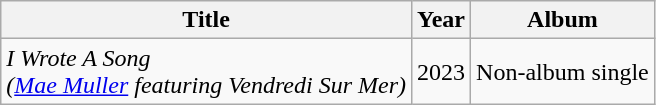<table class="wikitable">
<tr>
<th><strong>Title</strong></th>
<th><strong>Year</strong></th>
<th><strong>Album</strong></th>
</tr>
<tr>
<td><em>I Wrote A Song</em><br><em>(<a href='#'>Mae Muller</a> featuring Vendredi Sur Mer)</em></td>
<td>2023</td>
<td>Non-album single</td>
</tr>
</table>
